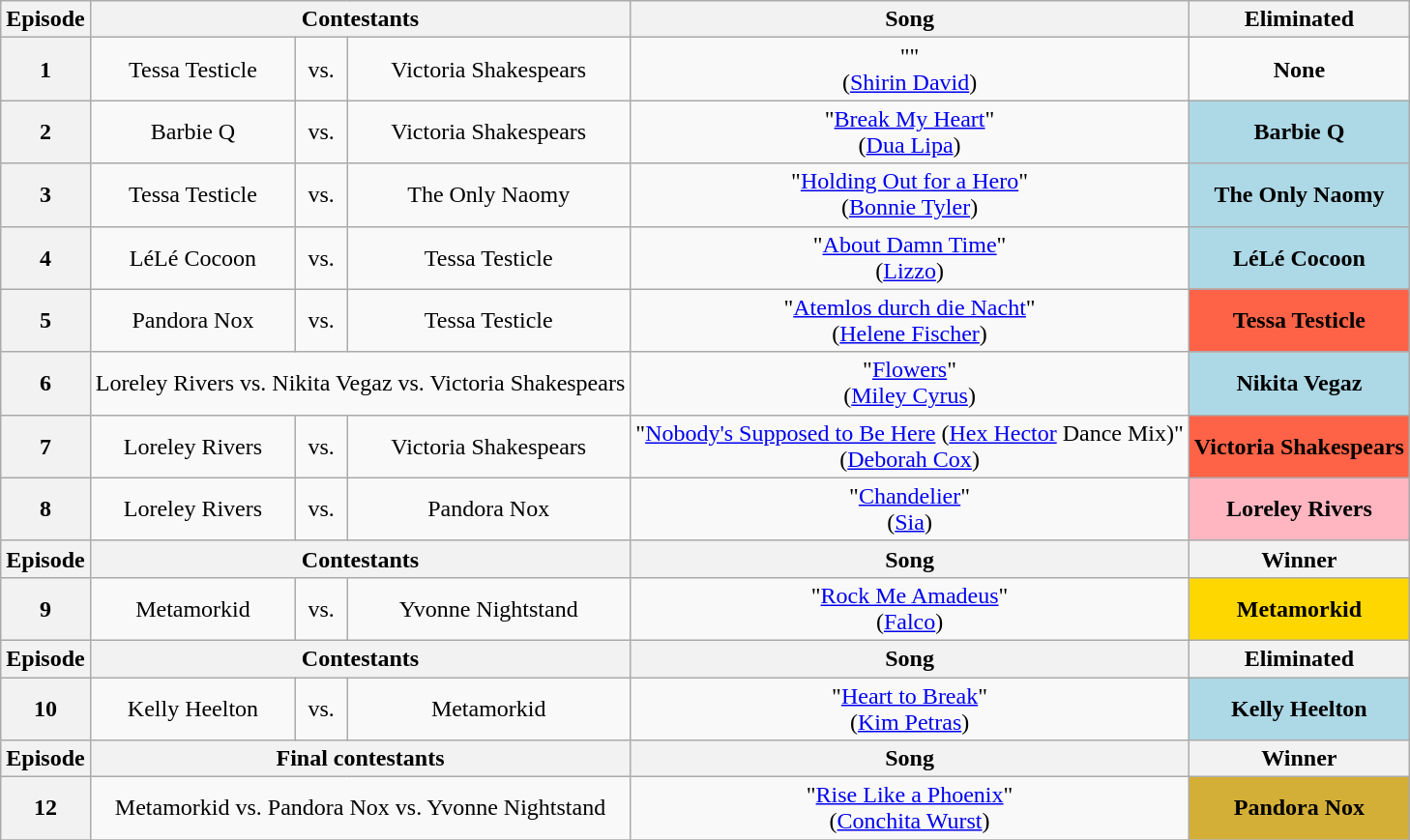<table class="wikitable" style="text-align:center">
<tr>
<th scope="col">Episode</th>
<th scope="col" colspan="3">Contestants</th>
<th scope="col">Song</th>
<th scope="col">Eliminated</th>
</tr>
<tr>
<th scope="row">1</th>
<td>Tessa Testicle</td>
<td>vs.</td>
<td nowrap>Victoria Shakespears</td>
<td>""<br>(<a href='#'>Shirin David</a>)</td>
<td><strong>None</strong></td>
</tr>
<tr>
<th scope="row">2</th>
<td>Barbie Q</td>
<td>vs.</td>
<td>Victoria Shakespears</td>
<td nowrap>"<a href='#'>Break My Heart</a>"<br>(<a href='#'>Dua Lipa</a>)</td>
<td bgcolor="lightblue"><strong>Barbie Q</strong></td>
</tr>
<tr>
<th scope="row">3</th>
<td>Tessa Testicle</td>
<td>vs.</td>
<td>The Only Naomy</td>
<td>"<a href='#'>Holding Out for a Hero</a>"<br>(<a href='#'>Bonnie Tyler</a>)</td>
<td bgcolor="lightblue"><strong>The Only Naomy</strong></td>
</tr>
<tr>
<th scope="row">4</th>
<td>LéLé Cocoon</td>
<td>vs.</td>
<td>Tessa Testicle</td>
<td>"<a href='#'>About Damn Time</a>"<br>(<a href='#'>Lizzo</a>)</td>
<td bgcolor="lightblue"><strong>LéLé Cocoon</strong></td>
</tr>
<tr>
<th scope="row">5</th>
<td>Pandora Nox</td>
<td>vs.</td>
<td>Tessa Testicle</td>
<td>"<a href='#'>Atemlos durch die Nacht</a>"<br>(<a href='#'>Helene Fischer</a>)</td>
<td bgcolor="tomato"><strong>Tessa Testicle</strong></td>
</tr>
<tr>
<th scope="row">6</th>
<td colspan="3">Loreley Rivers vs. Nikita Vegaz vs. Victoria Shakespears</td>
<td>"<a href='#'>Flowers</a>"<br>(<a href='#'>Miley Cyrus</a>)</td>
<td bgcolor="lightblue"><strong>Nikita Vegaz</strong></td>
</tr>
<tr>
<th scope="row">7</th>
<td nowrap>Loreley Rivers</td>
<td>vs.</td>
<td>Victoria Shakespears</td>
<td nowrap>"<a href='#'>Nobody's Supposed to Be Here</a> (<a href='#'>Hex Hector</a> Dance Mix)"<br>(<a href='#'>Deborah Cox</a>)</td>
<td bgcolor="tomato" nowrap><strong>Victoria Shakespears</strong></td>
</tr>
<tr>
<th scope="row">8</th>
<td>Loreley Rivers</td>
<td>vs.</td>
<td>Pandora Nox</td>
<td>"<a href='#'>Chandelier</a>"<br>(<a href='#'>Sia</a>)</td>
<td bgcolor="lightpink"><strong>Loreley Rivers</strong></td>
</tr>
<tr>
<th scope="col">Episode</th>
<th scope="col" colspan="3">Contestants</th>
<th scope="col">Song</th>
<th scope="col">Winner</th>
</tr>
<tr>
<th scope="row">9</th>
<td>Metamorkid</td>
<td>vs.</td>
<td>Yvonne Nightstand</td>
<td>"<a href='#'>Rock Me Amadeus</a>"<br>(<a href='#'>Falco</a>)</td>
<td bgcolor="gold"><strong>Metamorkid</strong></td>
</tr>
<tr>
<th scope="col">Episode</th>
<th scope="col" colspan="3">Contestants</th>
<th scope="col">Song</th>
<th scope="col">Eliminated</th>
</tr>
<tr>
<th scope="row">10</th>
<td>Kelly Heelton</td>
<td>vs.</td>
<td>Metamorkid</td>
<td>"<a href='#'>Heart to Break</a>"<br>(<a href='#'>Kim Petras</a>)</td>
<td bgcolor="lightblue"><strong>Kelly Heelton</strong></td>
</tr>
<tr>
<th scope="col">Episode</th>
<th scope="col" colspan="3">Final contestants</th>
<th scope="col">Song</th>
<th scope="col">Winner</th>
</tr>
<tr>
<th scope="row">12</th>
<td colspan="3">Metamorkid vs. Pandora Nox vs. Yvonne Nightstand</td>
<td>"<a href='#'>Rise Like a Phoenix</a>"<br>(<a href='#'>Conchita Wurst</a>)</td>
<td bgcolor="#D4AF37" nowrap><strong>Pandora Nox</strong></td>
</tr>
<tr>
</tr>
</table>
